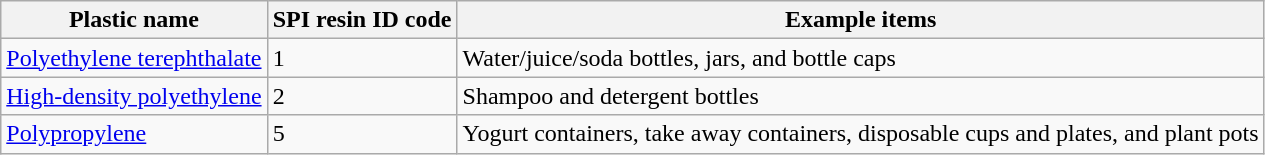<table class="wikitable">
<tr>
<th>Plastic name</th>
<th>SPI resin ID code</th>
<th>Example items</th>
</tr>
<tr>
<td><a href='#'>Polyethylene terephthalate</a></td>
<td>1</td>
<td>Water/juice/soda bottles, jars, and bottle caps</td>
</tr>
<tr>
<td><a href='#'>High-density polyethylene</a></td>
<td>2</td>
<td>Shampoo and detergent bottles</td>
</tr>
<tr>
<td><a href='#'>Polypropylene</a></td>
<td>5</td>
<td>Yogurt containers, take away containers, disposable cups and plates, and plant pots</td>
</tr>
</table>
